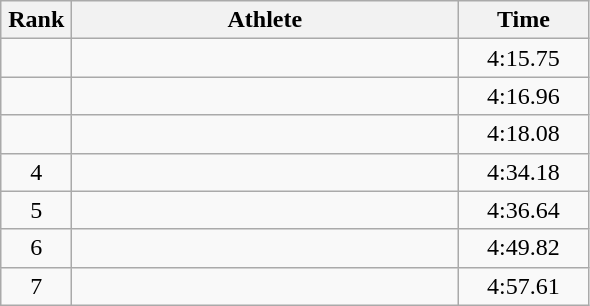<table class=wikitable style="text-align:center">
<tr>
<th width=40>Rank</th>
<th width=250>Athlete</th>
<th width=80>Time</th>
</tr>
<tr>
<td></td>
<td align=left></td>
<td>4:15.75</td>
</tr>
<tr>
<td></td>
<td align=left></td>
<td>4:16.96</td>
</tr>
<tr>
<td></td>
<td align=left></td>
<td>4:18.08</td>
</tr>
<tr>
<td>4</td>
<td align=left></td>
<td>4:34.18</td>
</tr>
<tr>
<td>5</td>
<td align=left></td>
<td>4:36.64</td>
</tr>
<tr>
<td>6</td>
<td align=left></td>
<td>4:49.82</td>
</tr>
<tr>
<td>7</td>
<td align=left></td>
<td>4:57.61</td>
</tr>
</table>
